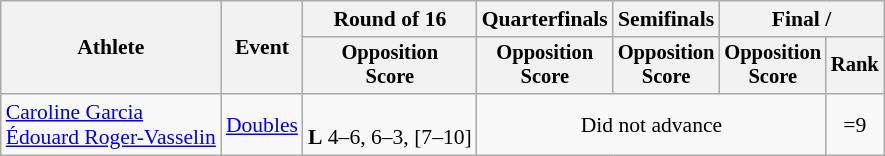<table class=wikitable style=font-size:90%>
<tr>
<th rowspan=2>Athlete</th>
<th rowspan=2>Event</th>
<th>Round of 16</th>
<th>Quarterfinals</th>
<th>Semifinals</th>
<th colspan=2>Final / </th>
</tr>
<tr style=font-size:95%>
<th>Opposition<br>Score</th>
<th>Opposition<br>Score</th>
<th>Opposition<br>Score</th>
<th>Opposition<br>Score</th>
<th>Rank</th>
</tr>
<tr align=center>
<td align=left><a href='#'>Caroline Garcia</a><br><a href='#'>Édouard Roger-Vasselin</a></td>
<td align=left><a href='#'>Doubles</a></td>
<td><br><strong>L</strong> 4–6, 6–3, [7–10]</td>
<td colspan=3>Did not advance</td>
<td>=9</td>
</tr>
</table>
